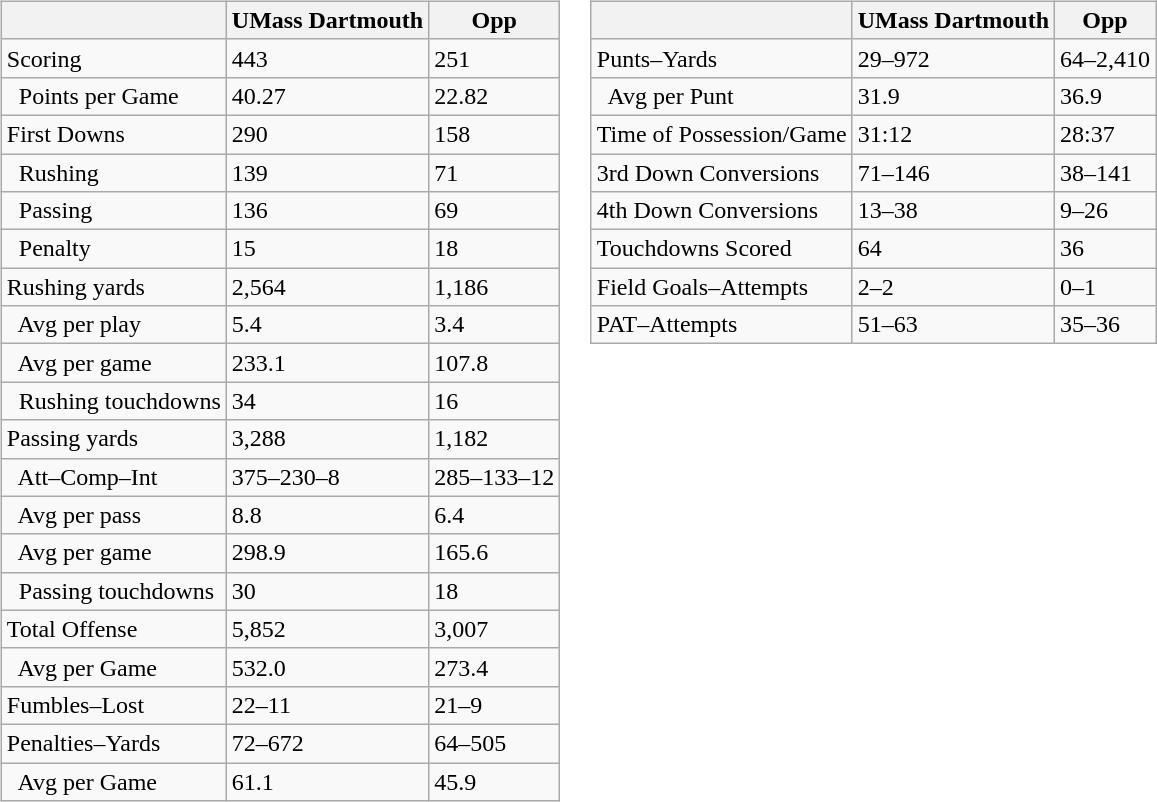<table>
<tr>
<td valign="top"><br><table class="wikitable" style="white-space:nowrap;">
<tr>
<th></th>
<th>UMass Dartmouth</th>
<th>Opp</th>
</tr>
<tr>
<td>Scoring</td>
<td>443</td>
<td>251</td>
</tr>
<tr>
<td>  Points per Game</td>
<td>40.27</td>
<td>22.82</td>
</tr>
<tr>
<td>First Downs</td>
<td>290</td>
<td>158</td>
</tr>
<tr>
<td>  Rushing</td>
<td>139</td>
<td>71</td>
</tr>
<tr>
<td>  Passing</td>
<td>136</td>
<td>69</td>
</tr>
<tr>
<td>  Penalty</td>
<td>15</td>
<td>18</td>
</tr>
<tr>
<td>Rushing yards</td>
<td>2,564</td>
<td>1,186</td>
</tr>
<tr>
<td>  Avg per play</td>
<td>5.4</td>
<td>3.4</td>
</tr>
<tr>
<td>  Avg per game</td>
<td>233.1</td>
<td>107.8</td>
</tr>
<tr>
<td>  Rushing touchdowns</td>
<td>34</td>
<td>16</td>
</tr>
<tr>
<td>Passing yards</td>
<td>3,288</td>
<td>1,182</td>
</tr>
<tr>
<td>  Att–Comp–Int</td>
<td>375–230–8</td>
<td>285–133–12</td>
</tr>
<tr>
<td>  Avg per pass</td>
<td>8.8</td>
<td>6.4</td>
</tr>
<tr>
<td>  Avg per game</td>
<td>298.9</td>
<td>165.6</td>
</tr>
<tr>
<td>  Passing touchdowns</td>
<td>30</td>
<td>18</td>
</tr>
<tr>
<td>Total Offense</td>
<td>5,852</td>
<td>3,007</td>
</tr>
<tr>
<td>  Avg per Game</td>
<td>532.0</td>
<td>273.4</td>
</tr>
<tr>
<td>Fumbles–Lost</td>
<td>22–11</td>
<td>21–9</td>
</tr>
<tr>
<td>Penalties–Yards</td>
<td>72–672</td>
<td>64–505</td>
</tr>
<tr>
<td>  Avg per Game</td>
<td>61.1</td>
<td>45.9</td>
</tr>
</table>
</td>
<td valign="top"><br><table class="wikitable" style="white-space:nowrap;">
<tr>
<th></th>
<th>UMass Dartmouth</th>
<th>Opp</th>
</tr>
<tr>
<td>Punts–Yards</td>
<td>29–972</td>
<td>64–2,410</td>
</tr>
<tr>
<td>  Avg per Punt</td>
<td>31.9</td>
<td>36.9</td>
</tr>
<tr>
<td>Time of Possession/Game</td>
<td>31:12</td>
<td>28:37</td>
</tr>
<tr>
<td>3rd Down Conversions</td>
<td>71–146</td>
<td>38–141</td>
</tr>
<tr>
<td>4th Down Conversions</td>
<td>13–38</td>
<td>9–26</td>
</tr>
<tr>
<td>Touchdowns Scored</td>
<td>64</td>
<td>36</td>
</tr>
<tr>
<td>Field Goals–Attempts</td>
<td>2–2</td>
<td>0–1</td>
</tr>
<tr>
<td>PAT–Attempts</td>
<td>51–63</td>
<td>35–36</td>
</tr>
</table>
</td>
</tr>
</table>
